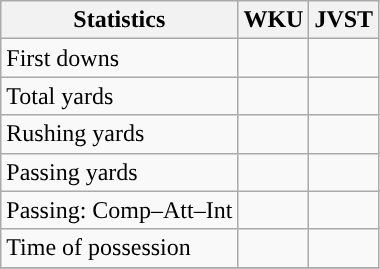<table class="wikitable" style="float: left;">
<tr>
<th>Statistics</th>
<th>WKU</th>
<th>JVST</th>
</tr>
<tr>
<td>First downs</td>
<td></td>
<td></td>
</tr>
<tr>
<td>Total yards</td>
<td></td>
<td></td>
</tr>
<tr>
<td>Rushing yards</td>
<td></td>
<td></td>
</tr>
<tr>
<td>Passing yards</td>
<td></td>
<td></td>
</tr>
<tr>
<td>Passing: Comp–Att–Int</td>
<td></td>
<td></td>
</tr>
<tr>
<td>Time of possession</td>
<td></td>
<td></td>
</tr>
<tr>
</tr>
</table>
